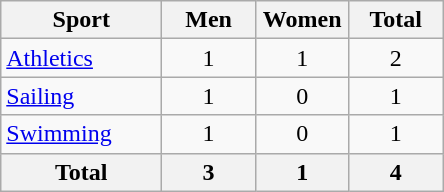<table class="wikitable sortable" style="text-align:center;">
<tr>
<th width=100>Sport</th>
<th width=55>Men</th>
<th width=55>Women</th>
<th width=55>Total</th>
</tr>
<tr>
<td align=left><a href='#'>Athletics</a></td>
<td>1</td>
<td>1</td>
<td>2</td>
</tr>
<tr>
<td align=left><a href='#'>Sailing</a></td>
<td>1</td>
<td>0</td>
<td>1</td>
</tr>
<tr>
<td align=left><a href='#'>Swimming</a></td>
<td>1</td>
<td>0</td>
<td>1</td>
</tr>
<tr>
<th>Total</th>
<th>3</th>
<th>1</th>
<th>4</th>
</tr>
</table>
